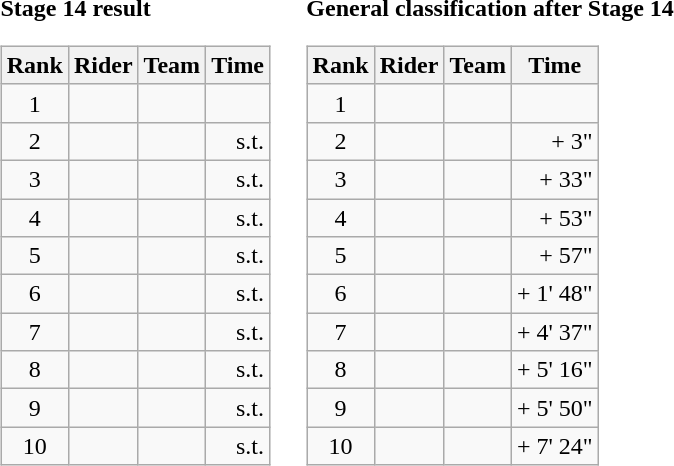<table>
<tr>
<td><strong>Stage 14 result</strong><br><table class="wikitable">
<tr>
<th scope="col">Rank</th>
<th scope="col">Rider</th>
<th scope="col">Team</th>
<th scope="col">Time</th>
</tr>
<tr>
<td style="text-align:center;">1</td>
<td></td>
<td></td>
<td style="text-align:right;"></td>
</tr>
<tr>
<td style="text-align:center;">2</td>
<td></td>
<td></td>
<td style="text-align:right;">s.t.</td>
</tr>
<tr>
<td style="text-align:center;">3</td>
<td></td>
<td></td>
<td style="text-align:right;">s.t.</td>
</tr>
<tr>
<td style="text-align:center;">4</td>
<td></td>
<td></td>
<td style="text-align:right;">s.t.</td>
</tr>
<tr>
<td style="text-align:center;">5</td>
<td></td>
<td></td>
<td style="text-align:right;">s.t.</td>
</tr>
<tr>
<td style="text-align:center;">6</td>
<td></td>
<td></td>
<td style="text-align:right;">s.t.</td>
</tr>
<tr>
<td style="text-align:center;">7</td>
<td></td>
<td></td>
<td style="text-align:right;">s.t.</td>
</tr>
<tr>
<td style="text-align:center;">8</td>
<td></td>
<td></td>
<td style="text-align:right;">s.t.</td>
</tr>
<tr>
<td style="text-align:center;">9</td>
<td></td>
<td></td>
<td style="text-align:right;">s.t.</td>
</tr>
<tr>
<td style="text-align:center;">10</td>
<td></td>
<td></td>
<td style="text-align:right;">s.t.</td>
</tr>
</table>
</td>
<td></td>
<td><strong>General classification after Stage 14</strong><br><table class="wikitable">
<tr>
<th scope="col">Rank</th>
<th scope="col">Rider</th>
<th scope="col">Team</th>
<th scope="col">Time</th>
</tr>
<tr>
<td style="text-align:center;">1</td>
<td></td>
<td></td>
<td style="text-align:right;"></td>
</tr>
<tr>
<td style="text-align:center;">2</td>
<td></td>
<td></td>
<td style="text-align:right;">+ 3"</td>
</tr>
<tr>
<td style="text-align:center;">3</td>
<td></td>
<td></td>
<td style="text-align:right;">+ 33"</td>
</tr>
<tr>
<td style="text-align:center;">4</td>
<td></td>
<td></td>
<td style="text-align:right;">+ 53"</td>
</tr>
<tr>
<td style="text-align:center;">5</td>
<td></td>
<td></td>
<td style="text-align:right;">+ 57"</td>
</tr>
<tr>
<td style="text-align:center;">6</td>
<td></td>
<td></td>
<td style="text-align:right;">+ 1' 48"</td>
</tr>
<tr>
<td style="text-align:center;">7</td>
<td></td>
<td></td>
<td style="text-align:right;">+ 4' 37"</td>
</tr>
<tr>
<td style="text-align:center;">8</td>
<td></td>
<td></td>
<td style="text-align:right;">+ 5' 16"</td>
</tr>
<tr>
<td style="text-align:center;">9</td>
<td></td>
<td></td>
<td style="text-align:right;">+ 5' 50"</td>
</tr>
<tr>
<td style="text-align:center;">10</td>
<td></td>
<td></td>
<td style="text-align:right;">+ 7' 24"</td>
</tr>
</table>
</td>
</tr>
</table>
